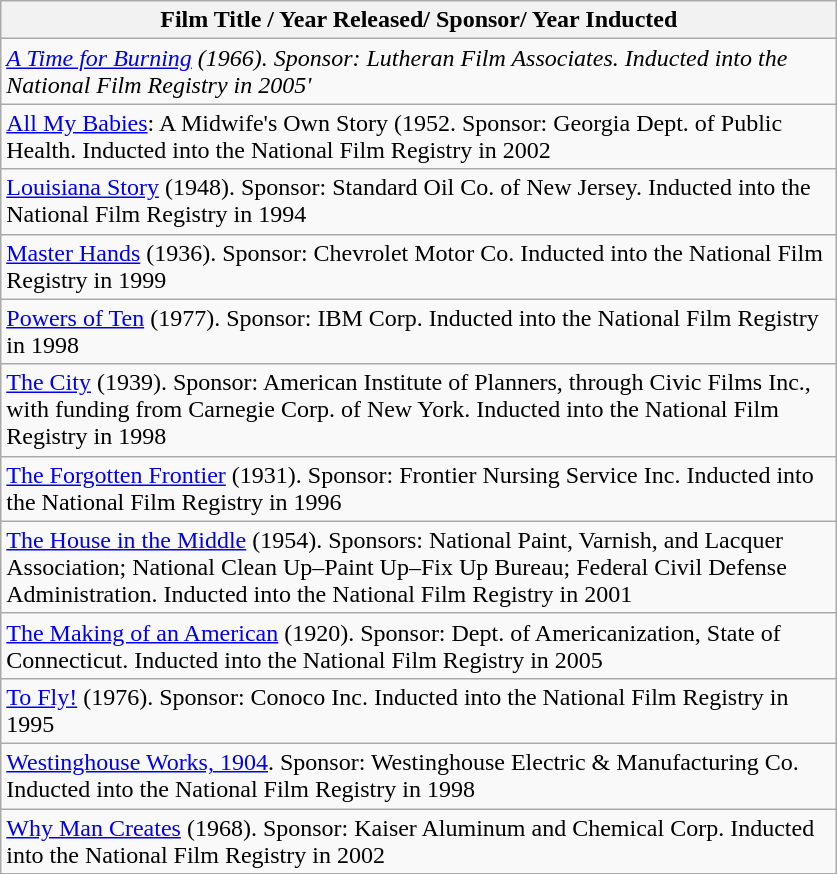<table class="wikitable sortable sticky-header">
<tr>
<th style="width:550px;">Film Title / Year Released/ Sponsor/ Year Inducted</th>
</tr>
<tr>
<td><em><a href='#'>A Time for Burning</a> (1966). Sponsor: Lutheran Film Associates.  Inducted into the National Film Registry in 2005'</td>
</tr>
<tr>
<td></em><a href='#'>All My Babies</a>: A Midwife's Own Story (1952. Sponsor: Georgia Dept. of Public Health.  Inducted into the National Film Registry in 2002<em></td>
</tr>
<tr>
<td></em><a href='#'>Louisiana Story</a> (1948). Sponsor: Standard Oil Co. of New Jersey. Inducted into the National Film Registry in 1994<em></td>
</tr>
<tr>
<td></em><a href='#'>Master Hands</a> (1936). Sponsor: Chevrolet Motor Co. Inducted into the National Film Registry in 1999<em></td>
</tr>
<tr>
<td></em><a href='#'>Powers of Ten</a> (1977). Sponsor: IBM Corp. Inducted into the National Film Registry in 1998 <em></td>
</tr>
<tr>
<td></em><a href='#'>The City</a> (1939). Sponsor: American Institute of Planners, through Civic Films Inc., with funding from Carnegie Corp. of New York. Inducted into the National Film Registry in 1998<em></td>
</tr>
<tr>
<td></em><a href='#'>The Forgotten Frontier</a> (1931). Sponsor: Frontier Nursing Service Inc.  Inducted into the National Film Registry in 1996<em></td>
</tr>
<tr>
<td></em><a href='#'>The House in the Middle</a> (1954). Sponsors: National Paint, Varnish, and Lacquer Association; National Clean Up–Paint Up–Fix Up Bureau; Federal Civil Defense Administration. Inducted into the National Film Registry in 2001<em></td>
</tr>
<tr>
<td></em><a href='#'>The Making of an American</a> (1920). Sponsor: Dept. of Americanization, State of Connecticut. Inducted into the National Film Registry in 2005<em></td>
</tr>
<tr>
<td></em><a href='#'>To Fly!</a> (1976). Sponsor: Conoco Inc. Inducted into the National Film Registry in 1995<em></td>
</tr>
<tr>
<td></em><a href='#'>Westinghouse Works, 1904</a>. Sponsor: Westinghouse Electric & Manufacturing Co. Inducted into the National Film Registry in 1998<em></td>
</tr>
<tr>
<td></em><a href='#'>Why Man Creates</a> (1968). Sponsor: Kaiser Aluminum and Chemical Corp. Inducted into the National Film Registry in 2002<em></td>
</tr>
<tr>
</tr>
</table>
